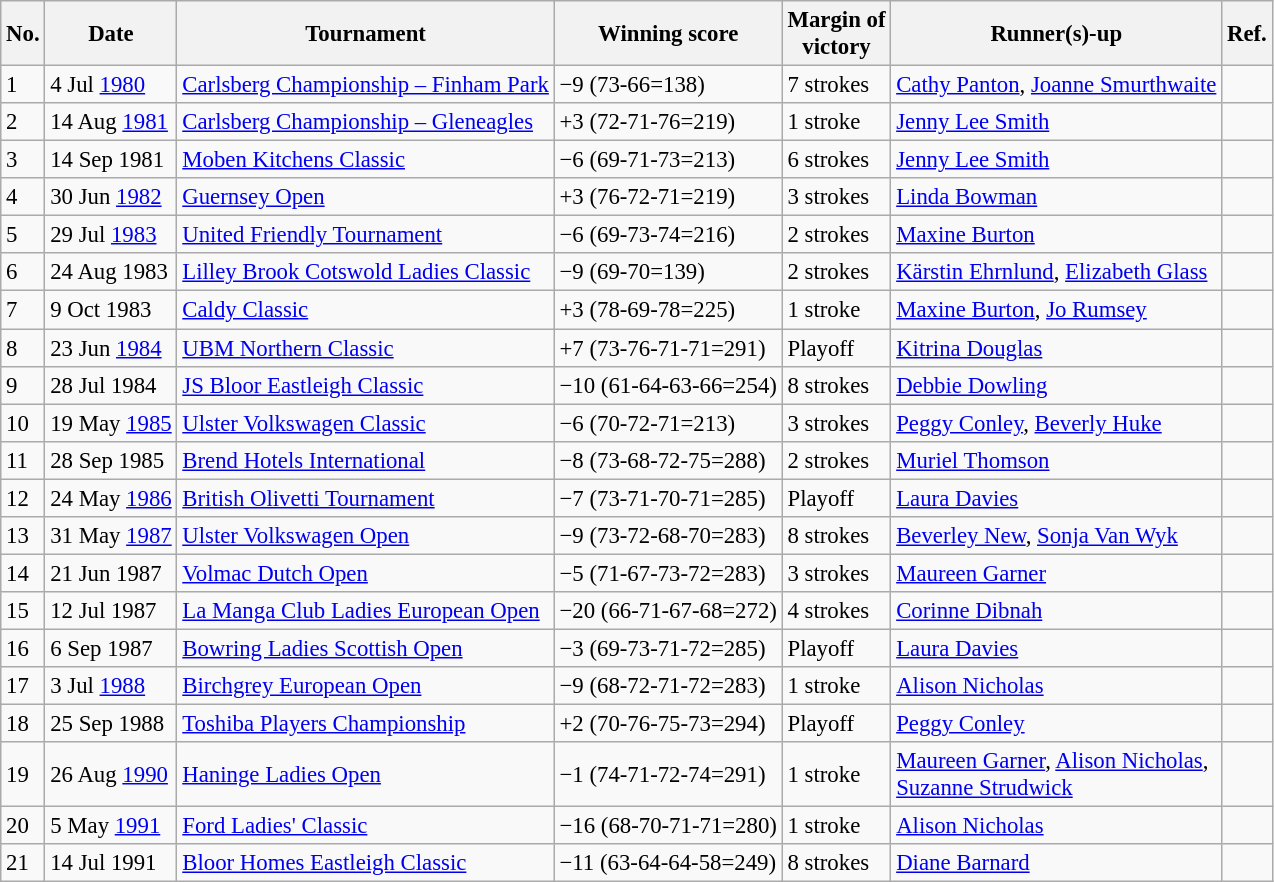<table class="wikitable" style="font-size:95%;">
<tr>
<th>No.</th>
<th>Date</th>
<th>Tournament</th>
<th>Winning score</th>
<th>Margin of<br>victory</th>
<th>Runner(s)-up</th>
<th>Ref.</th>
</tr>
<tr>
<td>1</td>
<td>4 Jul <a href='#'>1980</a></td>
<td><a href='#'>Carlsberg Championship – Finham Park</a></td>
<td>−9 (73-66=138)</td>
<td>7 strokes</td>
<td> <a href='#'>Cathy Panton</a>,  <a href='#'>Joanne Smurthwaite</a></td>
<td></td>
</tr>
<tr>
<td>2</td>
<td>14 Aug <a href='#'>1981</a></td>
<td><a href='#'>Carlsberg Championship – Gleneagles</a></td>
<td>+3 (72-71-76=219)</td>
<td>1 stroke</td>
<td> <a href='#'>Jenny Lee Smith</a></td>
<td></td>
</tr>
<tr>
<td>3</td>
<td>14 Sep 1981</td>
<td><a href='#'>Moben Kitchens Classic</a></td>
<td>−6 (69-71-73=213)</td>
<td>6 strokes</td>
<td> <a href='#'>Jenny Lee Smith</a></td>
<td></td>
</tr>
<tr>
<td>4</td>
<td>30 Jun <a href='#'>1982</a></td>
<td><a href='#'>Guernsey Open</a></td>
<td>+3 (76-72-71=219)</td>
<td>3 strokes</td>
<td> <a href='#'>Linda Bowman</a></td>
<td></td>
</tr>
<tr>
<td>5</td>
<td>29 Jul <a href='#'>1983</a></td>
<td><a href='#'>United Friendly Tournament</a></td>
<td>−6 (69-73-74=216)</td>
<td>2 strokes</td>
<td> <a href='#'>Maxine Burton</a></td>
<td></td>
</tr>
<tr>
<td>6</td>
<td>24 Aug 1983</td>
<td><a href='#'>Lilley Brook Cotswold Ladies Classic</a></td>
<td>−9 (69-70=139)</td>
<td>2 strokes</td>
<td> <a href='#'>Kärstin Ehrnlund</a>,  <a href='#'>Elizabeth Glass</a></td>
<td></td>
</tr>
<tr>
<td>7</td>
<td>9 Oct 1983</td>
<td><a href='#'>Caldy Classic</a></td>
<td>+3 (78-69-78=225)</td>
<td>1 stroke</td>
<td> <a href='#'>Maxine Burton</a>,  <a href='#'>Jo Rumsey</a></td>
<td></td>
</tr>
<tr>
<td>8</td>
<td>23 Jun <a href='#'>1984</a></td>
<td><a href='#'>UBM Northern Classic</a></td>
<td>+7 (73-76-71-71=291)</td>
<td>Playoff</td>
<td> <a href='#'>Kitrina Douglas</a></td>
<td></td>
</tr>
<tr>
<td>9</td>
<td>28 Jul 1984</td>
<td><a href='#'>JS Bloor Eastleigh Classic</a></td>
<td>−10 (61-64-63-66=254)</td>
<td>8 strokes</td>
<td> <a href='#'>Debbie Dowling</a></td>
<td></td>
</tr>
<tr>
<td>10</td>
<td>19 May <a href='#'>1985</a></td>
<td><a href='#'>Ulster Volkswagen Classic</a></td>
<td>−6 (70-72-71=213)</td>
<td>3 strokes</td>
<td> <a href='#'>Peggy Conley</a>,  <a href='#'>Beverly Huke</a></td>
<td></td>
</tr>
<tr>
<td>11</td>
<td>28 Sep 1985</td>
<td><a href='#'>Brend Hotels International</a></td>
<td>−8 (73-68-72-75=288)</td>
<td>2 strokes</td>
<td> <a href='#'>Muriel Thomson</a></td>
<td></td>
</tr>
<tr>
<td>12</td>
<td>24 May <a href='#'>1986</a></td>
<td><a href='#'>British Olivetti Tournament</a></td>
<td>−7 (73-71-70-71=285)</td>
<td>Playoff</td>
<td> <a href='#'>Laura Davies</a></td>
<td></td>
</tr>
<tr>
<td>13</td>
<td>31 May <a href='#'>1987</a></td>
<td><a href='#'>Ulster Volkswagen Open</a></td>
<td>−9 (73-72-68-70=283)</td>
<td>8 strokes</td>
<td> <a href='#'>Beverley New</a>,  <a href='#'>Sonja Van Wyk</a></td>
<td></td>
</tr>
<tr>
<td>14</td>
<td>21 Jun 1987</td>
<td><a href='#'>Volmac Dutch Open</a></td>
<td>−5 (71-67-73-72=283)</td>
<td>3 strokes</td>
<td> <a href='#'>Maureen Garner</a></td>
<td></td>
</tr>
<tr>
<td>15</td>
<td>12 Jul 1987</td>
<td><a href='#'>La Manga Club Ladies European Open</a></td>
<td>−20 (66-71-67-68=272)</td>
<td>4 strokes</td>
<td> <a href='#'>Corinne Dibnah</a></td>
<td></td>
</tr>
<tr>
<td>16</td>
<td>6 Sep 1987</td>
<td><a href='#'>Bowring Ladies Scottish Open</a></td>
<td>−3 (69-73-71-72=285)</td>
<td>Playoff</td>
<td> <a href='#'>Laura Davies</a></td>
<td></td>
</tr>
<tr>
<td>17</td>
<td>3 Jul <a href='#'>1988</a></td>
<td><a href='#'>Birchgrey European Open</a></td>
<td>−9 (68-72-71-72=283)</td>
<td>1 stroke</td>
<td> <a href='#'>Alison Nicholas</a></td>
<td></td>
</tr>
<tr>
<td>18</td>
<td>25 Sep 1988</td>
<td><a href='#'>Toshiba Players Championship</a></td>
<td>+2 (70-76-75-73=294)</td>
<td>Playoff</td>
<td> <a href='#'>Peggy Conley</a></td>
<td></td>
</tr>
<tr>
<td>19</td>
<td>26 Aug <a href='#'>1990</a></td>
<td><a href='#'>Haninge Ladies Open</a></td>
<td>−1 (74-71-72-74=291)</td>
<td>1 stroke</td>
<td> <a href='#'>Maureen Garner</a>,  <a href='#'>Alison Nicholas</a>,<br> <a href='#'>Suzanne Strudwick</a></td>
<td></td>
</tr>
<tr>
<td>20</td>
<td>5 May <a href='#'>1991</a></td>
<td><a href='#'>Ford Ladies' Classic</a></td>
<td>−16 (68-70-71-71=280)</td>
<td>1 stroke</td>
<td> <a href='#'>Alison Nicholas</a></td>
<td></td>
</tr>
<tr>
<td>21</td>
<td>14 Jul 1991</td>
<td><a href='#'>Bloor Homes Eastleigh Classic</a></td>
<td>−11 (63-64-64-58=249)</td>
<td>8 strokes</td>
<td> <a href='#'>Diane Barnard</a></td>
<td></td>
</tr>
</table>
